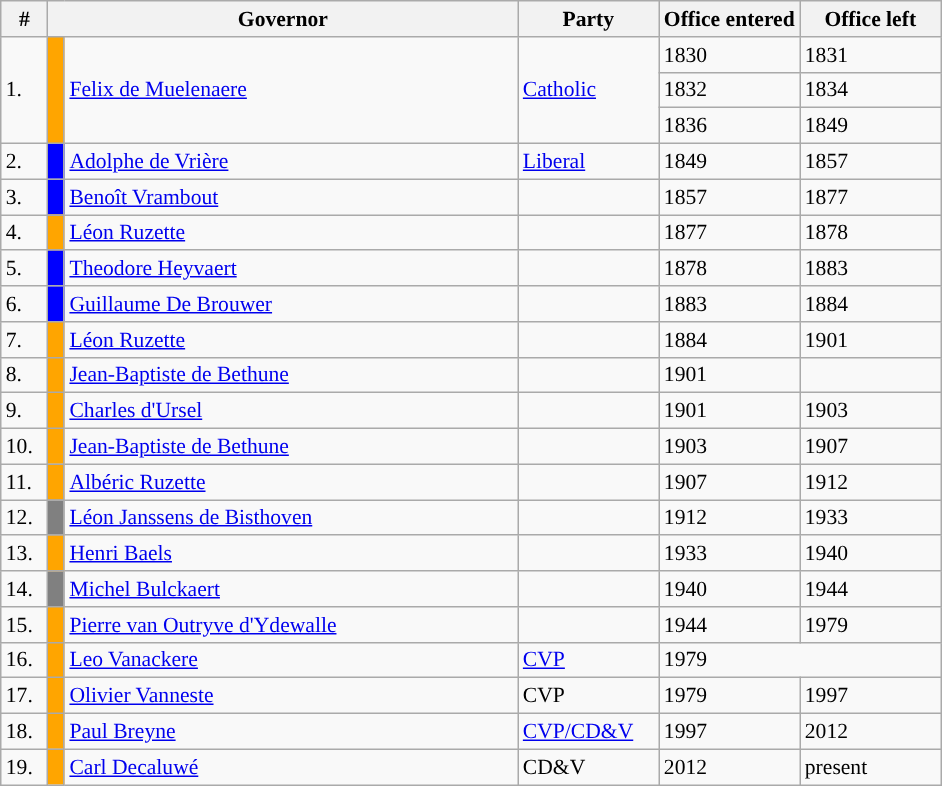<table class="wikitable" style="text-align:left; font-size:90%; width=75%">
<tr>
<th>#</th>
<th colspan=2 width=50%>Governor</th>
<th width=15%>Party</th>
<th width=15%>Office entered</th>
<th width=15%>Office left</th>
</tr>
<tr>
<td rowspan=3>1.</td>
<td bgcolor="orange" rowspan=3></td>
<td rowspan=3><a href='#'>Felix de Muelenaere</a></td>
<td rowspan=3><a href='#'>Catholic</a></td>
<td>1830</td>
<td>1831</td>
</tr>
<tr>
<td>1832</td>
<td>1834</td>
</tr>
<tr>
<td>1836</td>
<td>1849</td>
</tr>
<tr>
<td>2.</td>
<td bgcolor="blue"></td>
<td><a href='#'>Adolphe de Vrière</a></td>
<td><a href='#'>Liberal</a></td>
<td>1849</td>
<td>1857</td>
</tr>
<tr>
<td>3.</td>
<td bgcolor="blue"></td>
<td><a href='#'>Benoît Vrambout</a></td>
<td></td>
<td>1857</td>
<td>1877</td>
</tr>
<tr>
<td>4.</td>
<td bgcolor="orange"></td>
<td><a href='#'>Léon Ruzette</a></td>
<td></td>
<td>1877</td>
<td>1878</td>
</tr>
<tr>
<td>5.</td>
<td bgcolor="blue"></td>
<td><a href='#'>Theodore Heyvaert</a></td>
<td></td>
<td>1878</td>
<td>1883</td>
</tr>
<tr>
<td>6.</td>
<td bgcolor="blue"></td>
<td><a href='#'>Guillaume De Brouwer</a></td>
<td></td>
<td>1883</td>
<td>1884</td>
</tr>
<tr>
<td>7.</td>
<td bgcolor="orange"></td>
<td><a href='#'>Léon Ruzette</a></td>
<td></td>
<td>1884</td>
<td>1901</td>
</tr>
<tr>
<td>8.</td>
<td bgcolor="orange"></td>
<td><a href='#'>Jean-Baptiste de Bethune</a></td>
<td></td>
<td>1901</td>
<td></td>
</tr>
<tr>
<td>9.</td>
<td bgcolor="orange"></td>
<td><a href='#'>Charles d'Ursel</a></td>
<td></td>
<td>1901</td>
<td>1903</td>
</tr>
<tr>
<td>10.</td>
<td bgcolor="orange"></td>
<td><a href='#'>Jean-Baptiste de Bethune</a></td>
<td></td>
<td>1903</td>
<td>1907</td>
</tr>
<tr>
<td>11.</td>
<td bgcolor="orange"></td>
<td><a href='#'>Albéric Ruzette</a></td>
<td></td>
<td>1907</td>
<td>1912</td>
</tr>
<tr>
<td>12.</td>
<td bgcolor="grey"></td>
<td><a href='#'>Léon Janssens de Bisthoven</a></td>
<td></td>
<td>1912</td>
<td>1933</td>
</tr>
<tr>
<td>13.</td>
<td bgcolor="orange"></td>
<td><a href='#'>Henri Baels</a></td>
<td></td>
<td>1933</td>
<td>1940</td>
</tr>
<tr>
<td>14.</td>
<td bgcolor="grey"></td>
<td><a href='#'>Michel Bulckaert</a></td>
<td></td>
<td>1940</td>
<td>1944</td>
</tr>
<tr>
<td>15.</td>
<td bgcolor="orange"></td>
<td><a href='#'>Pierre van Outryve d'Ydewalle</a></td>
<td></td>
<td>1944</td>
<td>1979</td>
</tr>
<tr>
<td>16.</td>
<td bgcolor="orange"></td>
<td><a href='#'>Leo Vanackere</a></td>
<td><a href='#'>CVP</a></td>
<td colspan="2">1979</td>
</tr>
<tr>
<td>17.</td>
<td bgcolor="orange"></td>
<td><a href='#'>Olivier Vanneste</a></td>
<td>CVP</td>
<td>1979</td>
<td>1997</td>
</tr>
<tr>
<td>18.</td>
<td bgcolor="orange"></td>
<td><a href='#'>Paul Breyne</a></td>
<td><a href='#'>CVP/CD&V</a></td>
<td>1997</td>
<td>2012</td>
</tr>
<tr>
<td>19.</td>
<td bgcolor="orange"></td>
<td><a href='#'>Carl Decaluwé</a></td>
<td>CD&V</td>
<td>2012</td>
<td>present</td>
</tr>
</table>
